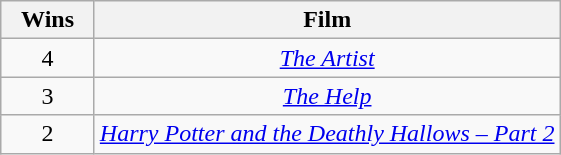<table class="wikitable" rowspan="2" style="text-align:center;" background: #f6e39c;>
<tr>
<th scope="col" style="width:55px;">Wins</th>
<th scope="col" style="text-align:center;">Film</th>
</tr>
<tr>
<td>4</td>
<td><em><a href='#'>The Artist</a></em></td>
</tr>
<tr>
<td>3</td>
<td><em><a href='#'>The Help</a></em></td>
</tr>
<tr>
<td>2</td>
<td><em><a href='#'>Harry Potter and the Deathly Hallows – Part 2</a></em></td>
</tr>
</table>
